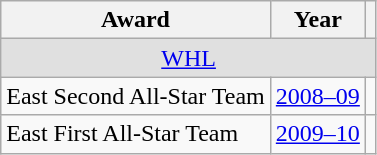<table class="wikitable">
<tr>
<th>Award</th>
<th>Year</th>
<th></th>
</tr>
<tr ALIGN="center" bgcolor="#e0e0e0">
<td colspan="3"><a href='#'>WHL</a></td>
</tr>
<tr>
<td>East Second All-Star Team</td>
<td><a href='#'>2008–09</a></td>
<td></td>
</tr>
<tr>
<td>East First All-Star Team</td>
<td><a href='#'>2009–10</a></td>
<td></td>
</tr>
</table>
